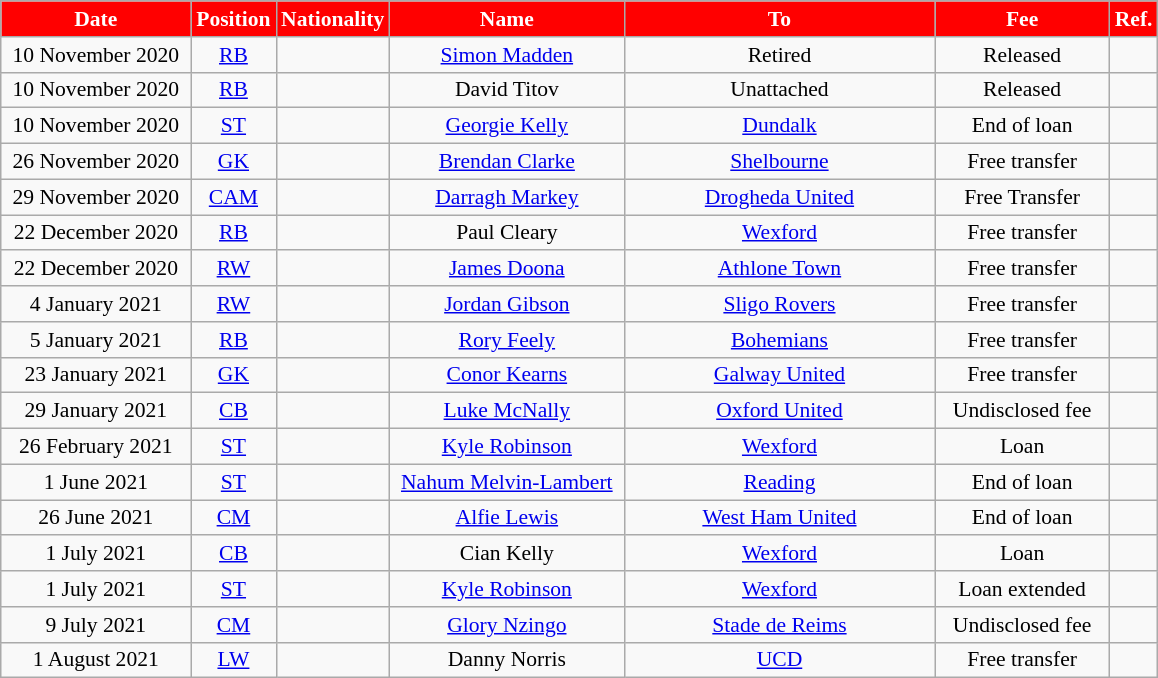<table class="wikitable"  style="text-align:center; font-size:90%; ">
<tr>
<th style="background:red; color:#FFFFFF; width:120px;">Date</th>
<th style="background:red; color:#FFFFFF; width:50px;">Position</th>
<th style="background:red; color:#FFFFFF; width:50px;">Nationality</th>
<th style="background:red; color:#FFFFFF; width:150px;">Name</th>
<th style="background:red; color:#FFFFFF; width:200px;">To</th>
<th style="background:red; color:#FFFFFF; width:110px;">Fee</th>
<th style="background:red; color:#FFFFFF; width:25px;">Ref.</th>
</tr>
<tr>
<td>10 November 2020</td>
<td><a href='#'>RB</a></td>
<td></td>
<td><a href='#'>Simon Madden</a></td>
<td> Retired</td>
<td>Released</td>
<td></td>
</tr>
<tr>
<td>10 November 2020</td>
<td><a href='#'>RB</a></td>
<td></td>
<td>David Titov</td>
<td> Unattached</td>
<td>Released</td>
<td></td>
</tr>
<tr>
<td>10 November 2020</td>
<td><a href='#'>ST</a></td>
<td></td>
<td><a href='#'>Georgie Kelly</a></td>
<td> <a href='#'>Dundalk</a></td>
<td>End of loan</td>
<td></td>
</tr>
<tr>
<td>26 November 2020</td>
<td><a href='#'>GK</a></td>
<td></td>
<td><a href='#'>Brendan Clarke</a></td>
<td> <a href='#'>Shelbourne</a></td>
<td>Free transfer</td>
<td></td>
</tr>
<tr>
<td>29 November 2020</td>
<td><a href='#'>CAM</a></td>
<td></td>
<td><a href='#'>Darragh Markey</a></td>
<td> <a href='#'>Drogheda United</a></td>
<td>Free Transfer</td>
<td></td>
</tr>
<tr>
<td>22 December 2020</td>
<td><a href='#'>RB</a></td>
<td></td>
<td>Paul Cleary</td>
<td> <a href='#'>Wexford</a></td>
<td>Free transfer</td>
<td></td>
</tr>
<tr>
<td>22 December 2020</td>
<td><a href='#'>RW</a></td>
<td></td>
<td><a href='#'>James Doona</a></td>
<td> <a href='#'>Athlone Town</a></td>
<td>Free transfer</td>
<td></td>
</tr>
<tr>
<td>4 January 2021</td>
<td><a href='#'>RW</a></td>
<td></td>
<td><a href='#'>Jordan Gibson</a></td>
<td> <a href='#'>Sligo Rovers</a></td>
<td>Free transfer</td>
<td></td>
</tr>
<tr>
<td>5 January 2021</td>
<td><a href='#'>RB</a></td>
<td></td>
<td><a href='#'>Rory Feely</a></td>
<td> <a href='#'>Bohemians</a></td>
<td>Free transfer</td>
<td></td>
</tr>
<tr>
<td>23 January 2021</td>
<td><a href='#'>GK</a></td>
<td></td>
<td><a href='#'>Conor Kearns</a></td>
<td> <a href='#'>Galway United</a></td>
<td>Free transfer</td>
<td></td>
</tr>
<tr>
<td>29 January 2021</td>
<td><a href='#'>CB</a></td>
<td></td>
<td><a href='#'>Luke McNally</a></td>
<td> <a href='#'>Oxford United</a></td>
<td>Undisclosed fee</td>
<td></td>
</tr>
<tr>
<td>26 February 2021</td>
<td><a href='#'>ST</a></td>
<td></td>
<td><a href='#'>Kyle Robinson</a></td>
<td> <a href='#'>Wexford</a></td>
<td>Loan</td>
<td></td>
</tr>
<tr>
<td>1 June 2021</td>
<td><a href='#'>ST</a></td>
<td></td>
<td><a href='#'>Nahum Melvin-Lambert</a></td>
<td> <a href='#'>Reading</a></td>
<td>End of loan</td>
<td></td>
</tr>
<tr>
<td>26 June 2021</td>
<td><a href='#'>CM</a></td>
<td></td>
<td><a href='#'>Alfie Lewis</a></td>
<td> <a href='#'>West Ham United</a></td>
<td>End of loan</td>
<td></td>
</tr>
<tr>
<td>1 July 2021</td>
<td><a href='#'>CB</a></td>
<td></td>
<td>Cian Kelly</td>
<td> <a href='#'>Wexford</a></td>
<td>Loan</td>
<td></td>
</tr>
<tr>
<td>1 July 2021</td>
<td><a href='#'>ST</a></td>
<td></td>
<td><a href='#'>Kyle Robinson</a></td>
<td> <a href='#'>Wexford</a></td>
<td>Loan extended</td>
<td></td>
</tr>
<tr>
<td>9 July 2021</td>
<td><a href='#'>CM</a></td>
<td></td>
<td><a href='#'>Glory Nzingo</a></td>
<td> <a href='#'>Stade de Reims</a></td>
<td>Undisclosed fee</td>
<td></td>
</tr>
<tr>
<td>1 August 2021</td>
<td><a href='#'>LW</a></td>
<td></td>
<td>Danny Norris</td>
<td> <a href='#'>UCD</a></td>
<td>Free transfer</td>
<td></td>
</tr>
</table>
